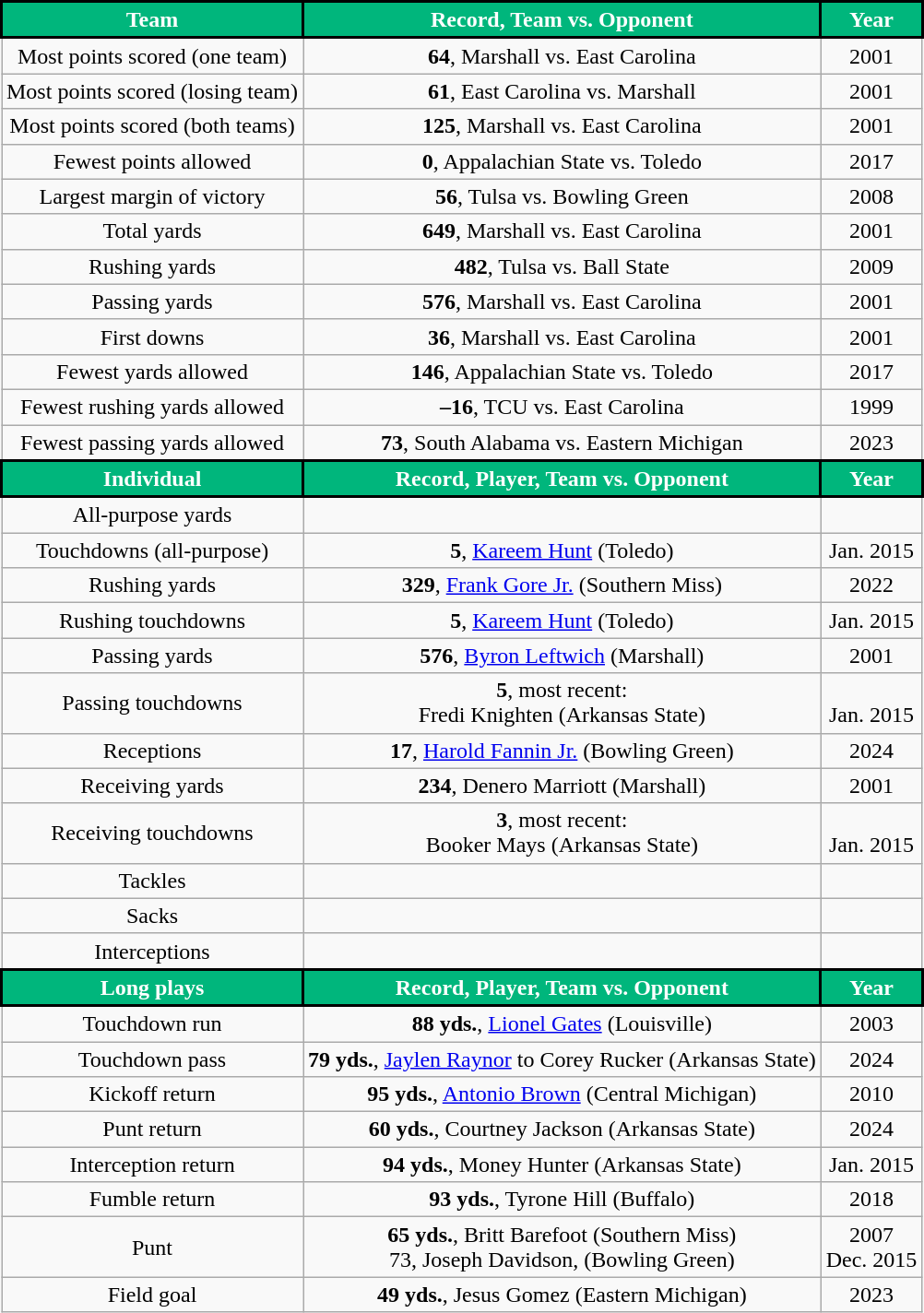<table class="wikitable" style="text-align:center">
<tr>
<th style="background:#00B67C; color:#ffffff; border: 2px solid #000000;">Team</th>
<th style="background:#00B67C; color:#ffffff; border: 2px solid #000000;">Record, Team vs. Opponent</th>
<th style="background:#00B67C; color:#ffffff; border: 2px solid #000000;">Year</th>
</tr>
<tr>
<td>Most points scored (one team)</td>
<td><strong>64</strong>, Marshall vs. East Carolina</td>
<td>2001</td>
</tr>
<tr>
<td>Most points scored (losing team)</td>
<td><strong>61</strong>, East Carolina vs. Marshall</td>
<td>2001</td>
</tr>
<tr>
<td>Most points scored (both teams)</td>
<td><strong>125</strong>, Marshall vs. East Carolina</td>
<td>2001</td>
</tr>
<tr>
<td>Fewest points allowed</td>
<td><strong>0</strong>, Appalachian State vs. Toledo</td>
<td>2017</td>
</tr>
<tr>
<td>Largest margin of victory</td>
<td><strong>56</strong>, Tulsa vs. Bowling Green</td>
<td>2008</td>
</tr>
<tr>
<td>Total yards</td>
<td><strong>649</strong>, Marshall vs. East Carolina</td>
<td>2001</td>
</tr>
<tr>
<td>Rushing yards</td>
<td><strong>482</strong>, Tulsa vs. Ball State</td>
<td>2009</td>
</tr>
<tr>
<td>Passing yards</td>
<td><strong>576</strong>, Marshall vs. East Carolina</td>
<td>2001</td>
</tr>
<tr>
<td>First downs</td>
<td><strong>36</strong>, Marshall vs. East Carolina</td>
<td>2001</td>
</tr>
<tr>
<td>Fewest yards allowed</td>
<td><strong>146</strong>, Appalachian State vs. Toledo</td>
<td>2017</td>
</tr>
<tr>
<td>Fewest rushing yards allowed</td>
<td><strong>–16</strong>, TCU vs. East Carolina</td>
<td>1999</td>
</tr>
<tr>
<td>Fewest passing yards allowed</td>
<td><strong>73</strong>, South Alabama vs. Eastern Michigan</td>
<td>2023</td>
</tr>
<tr>
<th style="background:#00B67C; color:#ffffff; border: 2px solid #000000;">Individual</th>
<th style="background:#00B67C; color:#ffffff; border: 2px solid #000000;">Record, Player, Team vs. Opponent</th>
<th style="background:#00B67C; color:#ffffff; border: 2px solid #000000;">Year</th>
</tr>
<tr>
<td>All-purpose yards</td>
<td></td>
<td></td>
</tr>
<tr>
<td>Touchdowns (all-purpose)</td>
<td><strong>5</strong>, <a href='#'>Kareem Hunt</a> (Toledo)</td>
<td>Jan. 2015</td>
</tr>
<tr>
<td>Rushing yards</td>
<td><strong>329</strong>, <a href='#'>Frank Gore Jr.</a> (Southern Miss)</td>
<td>2022</td>
</tr>
<tr>
<td>Rushing touchdowns</td>
<td><strong>5</strong>, <a href='#'>Kareem Hunt</a> (Toledo)</td>
<td>Jan. 2015</td>
</tr>
<tr>
<td>Passing yards</td>
<td><strong>576</strong>, <a href='#'>Byron Leftwich</a> (Marshall)</td>
<td>2001</td>
</tr>
<tr>
<td>Passing touchdowns</td>
<td><strong>5</strong>, most recent:<br>Fredi Knighten (Arkansas State)</td>
<td><br>Jan. 2015</td>
</tr>
<tr>
<td>Receptions</td>
<td><strong>17</strong>, <a href='#'>Harold Fannin Jr.</a> (Bowling Green)</td>
<td>2024</td>
</tr>
<tr>
<td>Receiving yards</td>
<td><strong>234</strong>, Denero Marriott (Marshall)</td>
<td>2001</td>
</tr>
<tr>
<td>Receiving touchdowns</td>
<td><strong>3</strong>, most recent:<br>Booker Mays (Arkansas State)</td>
<td><br>Jan. 2015</td>
</tr>
<tr>
<td>Tackles</td>
<td></td>
<td></td>
</tr>
<tr>
<td>Sacks</td>
<td></td>
<td></td>
</tr>
<tr>
<td>Interceptions</td>
<td></td>
<td></td>
</tr>
<tr>
<th style="background:#00B67C; color:#ffffff; border: 2px solid #000000;">Long plays</th>
<th style="background:#00B67C; color:#ffffff; border: 2px solid #000000;">Record, Player, Team vs. Opponent</th>
<th style="background:#00B67C; color:#ffffff; border: 2px solid #000000;">Year</th>
</tr>
<tr>
<td>Touchdown run</td>
<td><strong>88 yds.</strong>, <a href='#'>Lionel Gates</a> (Louisville)</td>
<td>2003</td>
</tr>
<tr>
<td>Touchdown pass</td>
<td><strong>79 yds.</strong>, <a href='#'>Jaylen Raynor</a> to Corey Rucker (Arkansas State)</td>
<td>2024</td>
</tr>
<tr>
<td>Kickoff return</td>
<td><strong>95 yds.</strong>, <a href='#'>Antonio Brown</a> (Central Michigan)</td>
<td>2010</td>
</tr>
<tr>
<td>Punt return</td>
<td><strong>60 yds.</strong>, Courtney Jackson (Arkansas State)</td>
<td>2024</td>
</tr>
<tr>
<td>Interception return</td>
<td><strong>94 yds.</strong>, Money Hunter (Arkansas State)</td>
<td>Jan. 2015</td>
</tr>
<tr>
<td>Fumble return</td>
<td><strong>93 yds.</strong>, Tyrone Hill (Buffalo)</td>
<td>2018</td>
</tr>
<tr>
<td>Punt</td>
<td><strong>65 yds.</strong>, Britt Barefoot (Southern Miss) <br>73, Joseph Davidson, (Bowling Green)</td>
<td>2007 <br>Dec. 2015</td>
</tr>
<tr>
<td>Field goal</td>
<td><strong>49 yds.</strong>, Jesus Gomez (Eastern Michigan)</td>
<td>2023</td>
</tr>
</table>
